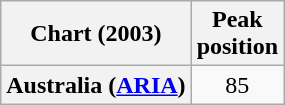<table class="wikitable plainrowheaders" style="text-align:center">
<tr>
<th>Chart (2003)</th>
<th>Peak<br>position</th>
</tr>
<tr>
<th scope="row">Australia (<a href='#'>ARIA</a>)</th>
<td>85</td>
</tr>
</table>
